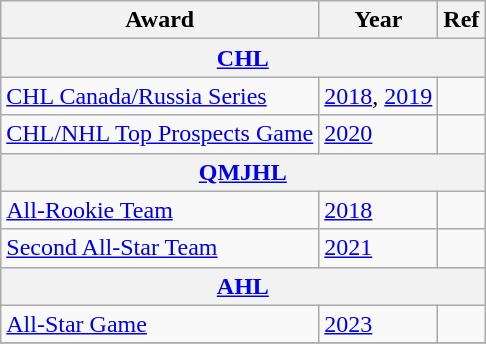<table class="wikitable">
<tr>
<th>Award</th>
<th>Year</th>
<th>Ref</th>
</tr>
<tr>
<th colspan="3"><a href='#'>CHL</a></th>
</tr>
<tr>
<td><a href='#'>CHL Canada/Russia Series</a></td>
<td><a href='#'>2018</a>, <a href='#'>2019</a></td>
<td></td>
</tr>
<tr>
<td><a href='#'>CHL/NHL Top Prospects Game</a></td>
<td><a href='#'>2020</a></td>
<td></td>
</tr>
<tr>
<th colspan="3"><a href='#'>QMJHL</a></th>
</tr>
<tr>
<td><a href='#'>All-Rookie Team</a></td>
<td><a href='#'>2018</a></td>
<td></td>
</tr>
<tr>
<td><a href='#'>Second All-Star Team</a></td>
<td><a href='#'>2021</a></td>
<td></td>
</tr>
<tr>
<th colspan="3"><a href='#'>AHL</a></th>
</tr>
<tr>
<td><a href='#'>All-Star Game</a></td>
<td><a href='#'>2023</a></td>
<td></td>
</tr>
<tr>
</tr>
</table>
